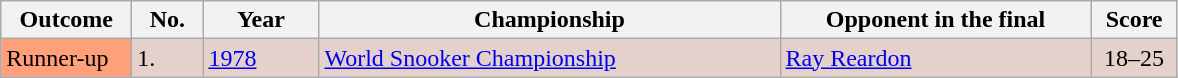<table class="wikitable">
<tr>
<th width="80">Outcome</th>
<th width="40">No.</th>
<th width="70">Year</th>
<th width="300">Championship</th>
<th width="200">Opponent in the final</th>
<th width="50">Score</th>
</tr>
<tr bgcolor="#e5d1cb">
<td style="background:#ffa07a;">Runner-up</td>
<td>1.</td>
<td><a href='#'>1978</a></td>
<td><a href='#'>World Snooker Championship</a></td>
<td> <a href='#'>Ray Reardon</a></td>
<td align="center">18–25</td>
</tr>
</table>
